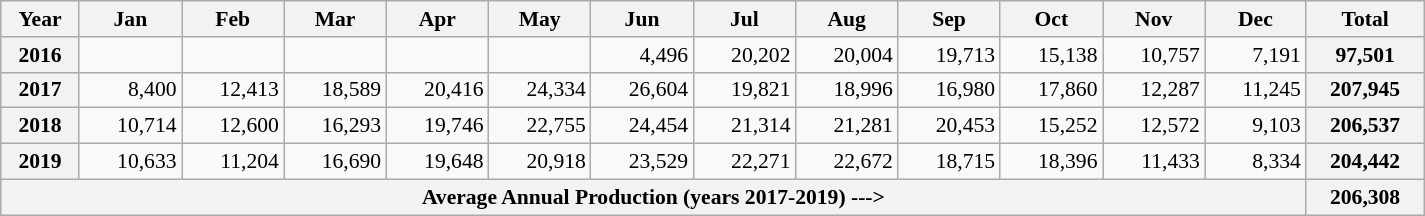<table class=wikitable style="text-align:right; font-size:0.9em; width:950px;">
<tr>
<th>Year</th>
<th>Jan</th>
<th>Feb</th>
<th>Mar</th>
<th>Apr</th>
<th>May</th>
<th>Jun</th>
<th>Jul</th>
<th>Aug</th>
<th>Sep</th>
<th>Oct</th>
<th>Nov</th>
<th>Dec</th>
<th>Total</th>
</tr>
<tr>
<th>2016</th>
<td></td>
<td></td>
<td></td>
<td></td>
<td></td>
<td>4,496</td>
<td>20,202</td>
<td>20,004</td>
<td>19,713</td>
<td>15,138</td>
<td>10,757</td>
<td>7,191</td>
<th>97,501</th>
</tr>
<tr>
<th>2017</th>
<td>8,400</td>
<td>12,413</td>
<td>18,589</td>
<td>20,416</td>
<td>24,334</td>
<td>26,604</td>
<td>19,821</td>
<td>18,996</td>
<td>16,980</td>
<td>17,860</td>
<td>12,287</td>
<td>11,245</td>
<th>207,945</th>
</tr>
<tr>
<th>2018</th>
<td>10,714</td>
<td>12,600</td>
<td>16,293</td>
<td>19,746</td>
<td>22,755</td>
<td>24,454</td>
<td>21,314</td>
<td>21,281</td>
<td>20,453</td>
<td>15,252</td>
<td>12,572</td>
<td>9,103</td>
<th>206,537</th>
</tr>
<tr>
<th>2019</th>
<td>10,633</td>
<td>11,204</td>
<td>16,690</td>
<td>19,648</td>
<td>20,918</td>
<td>23,529</td>
<td>22,271</td>
<td>22,672</td>
<td>18,715</td>
<td>18,396</td>
<td>11,433</td>
<td>8,334</td>
<th>204,442</th>
</tr>
<tr>
<th colspan=13>Average Annual Production (years 2017-2019) ---></th>
<th>206,308</th>
</tr>
</table>
